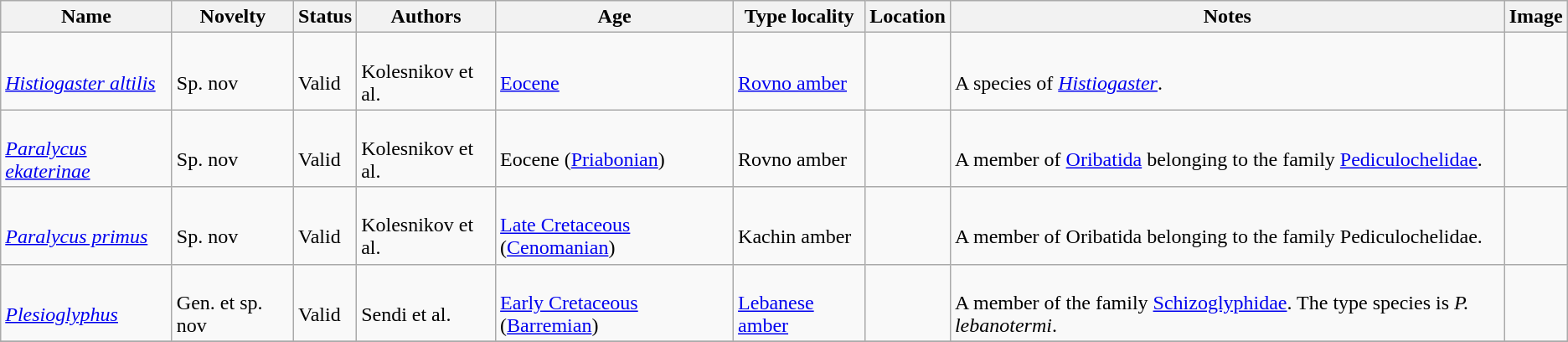<table class="wikitable sortable" align="center">
<tr>
<th>Name</th>
<th>Novelty</th>
<th>Status</th>
<th>Authors</th>
<th>Age</th>
<th>Type locality</th>
<th>Location</th>
<th class=unsortable>Notes</th>
<th class=unsortable>Image</th>
</tr>
<tr>
<td><br><em><a href='#'>Histiogaster altilis</a></em></td>
<td><br>Sp. nov</td>
<td><br>Valid</td>
<td><br>Kolesnikov et al.</td>
<td><br><a href='#'>Eocene</a></td>
<td><br><a href='#'>Rovno amber</a></td>
<td><br></td>
<td><br>A species of <em><a href='#'>Histiogaster</a></em>.</td>
<td></td>
</tr>
<tr>
<td><br><em><a href='#'>Paralycus ekaterinae</a></em></td>
<td><br>Sp. nov</td>
<td><br>Valid</td>
<td><br>Kolesnikov et al.</td>
<td><br>Eocene (<a href='#'>Priabonian</a>)</td>
<td><br>Rovno amber</td>
<td><br></td>
<td><br>A member of <a href='#'>Oribatida</a> belonging to the family <a href='#'>Pediculochelidae</a>.</td>
<td></td>
</tr>
<tr>
<td><br><em><a href='#'>Paralycus primus</a></em></td>
<td><br>Sp. nov</td>
<td><br>Valid</td>
<td><br>Kolesnikov et al.</td>
<td><br><a href='#'>Late Cretaceous</a> (<a href='#'>Cenomanian</a>)</td>
<td><br>Kachin amber</td>
<td><br></td>
<td><br>A member of Oribatida belonging to the family Pediculochelidae.</td>
<td></td>
</tr>
<tr>
<td><br><em><a href='#'>Plesioglyphus</a></em></td>
<td><br>Gen. et sp. nov</td>
<td><br>Valid</td>
<td><br>Sendi et al.</td>
<td><br><a href='#'>Early Cretaceous</a> (<a href='#'>Barremian</a>)</td>
<td><br><a href='#'>Lebanese amber</a></td>
<td><br></td>
<td><br>A member of the family <a href='#'>Schizoglyphidae</a>. The type species is <em>P. lebanotermi</em>.</td>
<td></td>
</tr>
<tr>
</tr>
</table>
